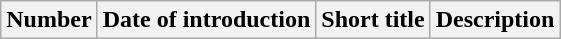<table class=wikitable>
<tr valign=bottom>
<th>Number</th>
<th>Date of introduction</th>
<th>Short title</th>
<th>Description</th>
</tr>
</table>
